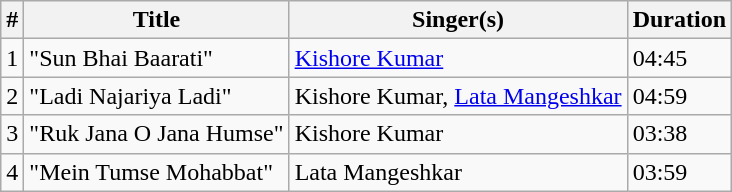<table class=wikitable>
<tr>
<th>#</th>
<th>Title</th>
<th>Singer(s)</th>
<th>Duration</th>
</tr>
<tr>
<td>1</td>
<td>"Sun Bhai Baarati"</td>
<td><a href='#'>Kishore Kumar</a></td>
<td>04:45</td>
</tr>
<tr>
<td>2</td>
<td>"Ladi Najariya Ladi"</td>
<td>Kishore Kumar, <a href='#'>Lata Mangeshkar</a></td>
<td>04:59</td>
</tr>
<tr>
<td>3</td>
<td>"Ruk Jana O Jana Humse"</td>
<td>Kishore Kumar</td>
<td>03:38</td>
</tr>
<tr>
<td>4</td>
<td>"Mein Tumse Mohabbat"</td>
<td>Lata Mangeshkar</td>
<td>03:59</td>
</tr>
</table>
